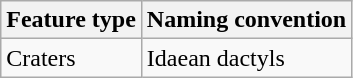<table class="wikitable">
<tr>
<th>Feature type</th>
<th>Naming convention</th>
</tr>
<tr>
<td>Craters</td>
<td>Idaean dactyls</td>
</tr>
</table>
